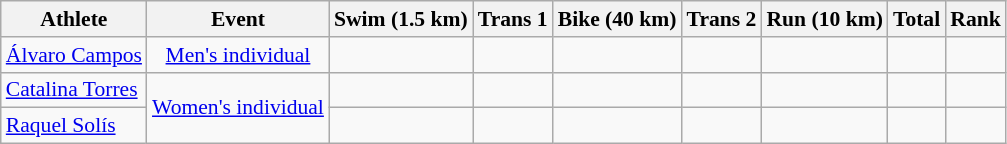<table class="wikitable" style="font-size:90%">
<tr>
<th>Athlete</th>
<th>Event</th>
<th>Swim (1.5 km)</th>
<th>Trans 1</th>
<th>Bike (40 km)</th>
<th>Trans 2</th>
<th>Run (10 km)</th>
<th>Total</th>
<th>Rank</th>
</tr>
<tr align=center>
<td align=left><a href='#'>Álvaro Campos</a></td>
<td><a href='#'>Men's individual</a></td>
<td></td>
<td></td>
<td></td>
<td></td>
<td></td>
<td></td>
<td></td>
</tr>
<tr align=center>
<td align=left><a href='#'>Catalina Torres</a></td>
<td rowspan="2"><a href='#'>Women's individual</a></td>
<td></td>
<td></td>
<td></td>
<td></td>
<td></td>
<td></td>
<td></td>
</tr>
<tr align=center>
<td align=left><a href='#'>Raquel Solís</a></td>
<td></td>
<td></td>
<td></td>
<td></td>
<td></td>
<td></td>
<td></td>
</tr>
</table>
